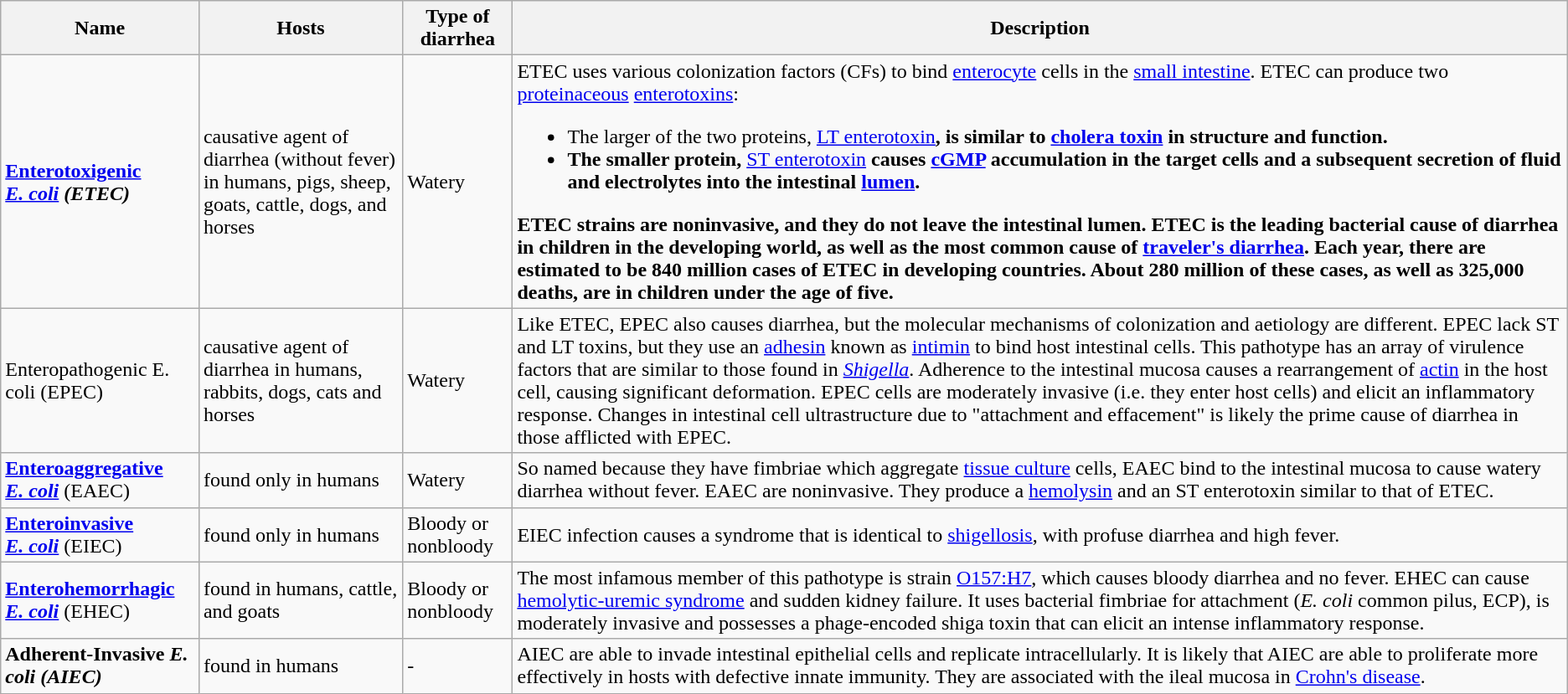<table class="wikitable">
<tr>
<th>Name</th>
<th>Hosts</th>
<th>Type of diarrhea</th>
<th>Description</th>
</tr>
<tr>
<td><a href='#'><strong>Enterotoxigenic<br><em>E. coli<strong><em></a> (ETEC)</td>
<td>causative agent of diarrhea (without fever) in humans, pigs, sheep, goats, cattle, dogs, and horses</td>
<td>Watery</td>
<td>ETEC uses various colonization factors (CFs) to bind <a href='#'>enterocyte</a> cells in the <a href='#'>small intestine</a>. ETEC can produce two <a href='#'>proteinaceous</a> <a href='#'>enterotoxins</a>:<br><ul><li>The larger of the two proteins, </strong><a href='#'>LT enterotoxin</a><strong>, is similar to <a href='#'>cholera toxin</a> in structure and function.</li><li>The smaller protein, </strong><a href='#'>ST enterotoxin</a><strong> causes <a href='#'>cGMP</a> accumulation in the target cells and a subsequent secretion of fluid and electrolytes into the intestinal <a href='#'>lumen</a>.</li></ul>ETEC strains are noninvasive, and they do not leave the intestinal lumen. ETEC is the leading bacterial cause of diarrhea in children in the developing world, as well as the most common cause of <a href='#'>traveler's diarrhea</a>. Each year, there are estimated to be 840 million cases of ETEC in developing countries. About 280 million of these cases, as well as 325,000 deaths, are in children under the age of five.</td>
</tr>
<tr>
<td></strong>Enteropathogenic </em>E. coli</em></strong> (EPEC)</td>
<td>causative agent of diarrhea in humans, rabbits, dogs, cats and horses</td>
<td>Watery</td>
<td>Like ETEC, EPEC also causes diarrhea, but the molecular mechanisms of colonization and aetiology are different. EPEC lack ST and LT toxins, but they use an <a href='#'>adhesin</a> known as <a href='#'>intimin</a> to bind host intestinal cells. This pathotype has an array of virulence factors that are similar to those found in <em><a href='#'>Shigella</a></em>. Adherence to the intestinal mucosa causes a rearrangement of <a href='#'>actin</a> in the host cell, causing significant deformation. EPEC cells are moderately invasive (i.e. they enter host cells) and elicit an inflammatory response. Changes in intestinal cell ultrastructure due to "attachment and effacement" is likely the prime cause of diarrhea in those afflicted with EPEC.</td>
</tr>
<tr>
<td><strong><a href='#'>Enteroaggregative<br><em>E. coli</em></a></strong> (EAEC)</td>
<td>found only in humans</td>
<td>Watery</td>
<td>So named because they have fimbriae which aggregate <a href='#'>tissue culture</a> cells, EAEC bind to the intestinal mucosa to cause watery diarrhea without fever. EAEC are noninvasive. They produce a <a href='#'>hemolysin</a> and an ST enterotoxin similar to that of ETEC.</td>
</tr>
<tr>
<td><strong><a href='#'>Enteroinvasive<br><em>E. coli</em></a></strong> (EIEC)</td>
<td>found only in humans</td>
<td>Bloody or nonbloody</td>
<td>EIEC infection causes a syndrome that is identical to <a href='#'>shigellosis</a>, with profuse diarrhea and high fever.</td>
</tr>
<tr>
<td><strong><a href='#'>Enterohemorrhagic<br><em>E. coli</em></a></strong> (EHEC)</td>
<td>found in humans, cattle, and goats</td>
<td>Bloody or nonbloody</td>
<td>The most infamous member of this pathotype is strain <a href='#'>O157:H7</a>, which causes bloody diarrhea and no fever. EHEC can cause <a href='#'>hemolytic-uremic syndrome</a> and sudden kidney failure. It uses bacterial fimbriae for attachment (<em>E. coli</em> common pilus, ECP), is moderately invasive and possesses a phage-encoded shiga toxin that can elicit an intense inflammatory response.</td>
</tr>
<tr>
<td><strong>Adherent-Invasive <em>E. coli<strong><em> (AIEC)</td>
<td>found in humans</td>
<td>-</td>
<td>AIEC are able to invade intestinal epithelial cells and replicate intracellularly. It is likely that AIEC are able to proliferate more effectively in hosts with defective innate immunity. They are associated with the ileal mucosa in <a href='#'>Crohn's disease</a>.</td>
</tr>
</table>
